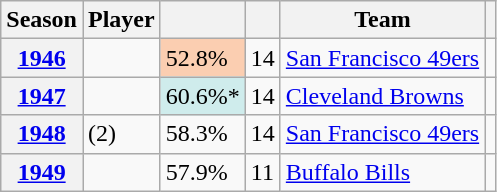<table class="plainrowheaders sortable wikitable">
<tr>
<th scope=col>Season</th>
<th scope=col>Player</th>
<th scope=col></th>
<th scope=col></th>
<th scope=col>Team</th>
<th scope=col class= "unsortable"></th>
</tr>
<tr>
<th scope=row><a href='#'>1946</a></th>
<td></td>
<td style="background-color:#FBCEB1">52.8%</td>
<td>14</td>
<td><a href='#'>San Francisco 49ers</a></td>
<td></td>
</tr>
<tr>
<th scope=row><a href='#'>1947</a></th>
<td></td>
<td style="background-color:#CFECEC">60.6%*</td>
<td>14</td>
<td><a href='#'>Cleveland Browns</a></td>
<td></td>
</tr>
<tr>
<th scope=row><a href='#'>1948</a></th>
<td> (2)</td>
<td>58.3%</td>
<td>14</td>
<td><a href='#'>San Francisco 49ers</a></td>
<td></td>
</tr>
<tr>
<th scope=row><a href='#'>1949</a></th>
<td></td>
<td>57.9%</td>
<td>11</td>
<td><a href='#'>Buffalo Bills</a></td>
<td></td>
</tr>
</table>
